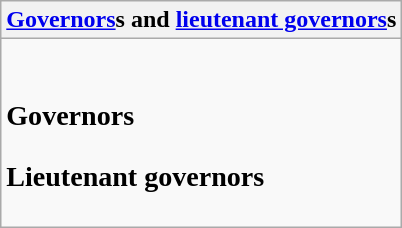<table class="wikitable collapsible collapsed">
<tr>
<th><a href='#'>Governors</a>s and <a href='#'>lieutenant governors</a>s</th>
</tr>
<tr>
<td><br><h3>Governors</h3><h3>Lieutenant governors</h3></td>
</tr>
</table>
